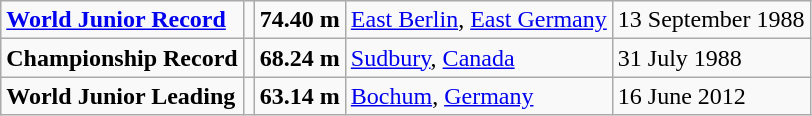<table class="wikitable">
<tr>
<td><strong><a href='#'>World Junior Record</a></strong></td>
<td></td>
<td><strong>74.40 m</strong></td>
<td><a href='#'>East Berlin</a>, <a href='#'>East Germany</a></td>
<td>13 September 1988</td>
</tr>
<tr>
<td><strong>Championship Record</strong></td>
<td></td>
<td><strong>68.24 m</strong></td>
<td><a href='#'>Sudbury</a>, <a href='#'>Canada</a></td>
<td>31 July 1988</td>
</tr>
<tr>
<td><strong>World Junior Leading</strong></td>
<td></td>
<td><strong>63.14 m</strong></td>
<td><a href='#'>Bochum</a>, <a href='#'>Germany</a></td>
<td>16 June 2012</td>
</tr>
</table>
